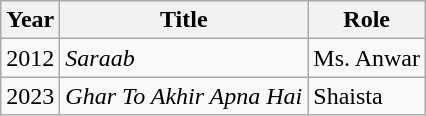<table class="wikitable sortable plainrowheaders">
<tr style="text-align:center;">
<th scope="col">Year</th>
<th scope="col">Title</th>
<th scope="col">Role</th>
</tr>
<tr>
<td>2012</td>
<td><em>Saraab</em></td>
<td>Ms. Anwar</td>
</tr>
<tr>
<td>2023</td>
<td><em>Ghar To Akhir Apna Hai</em></td>
<td>Shaista</td>
</tr>
</table>
